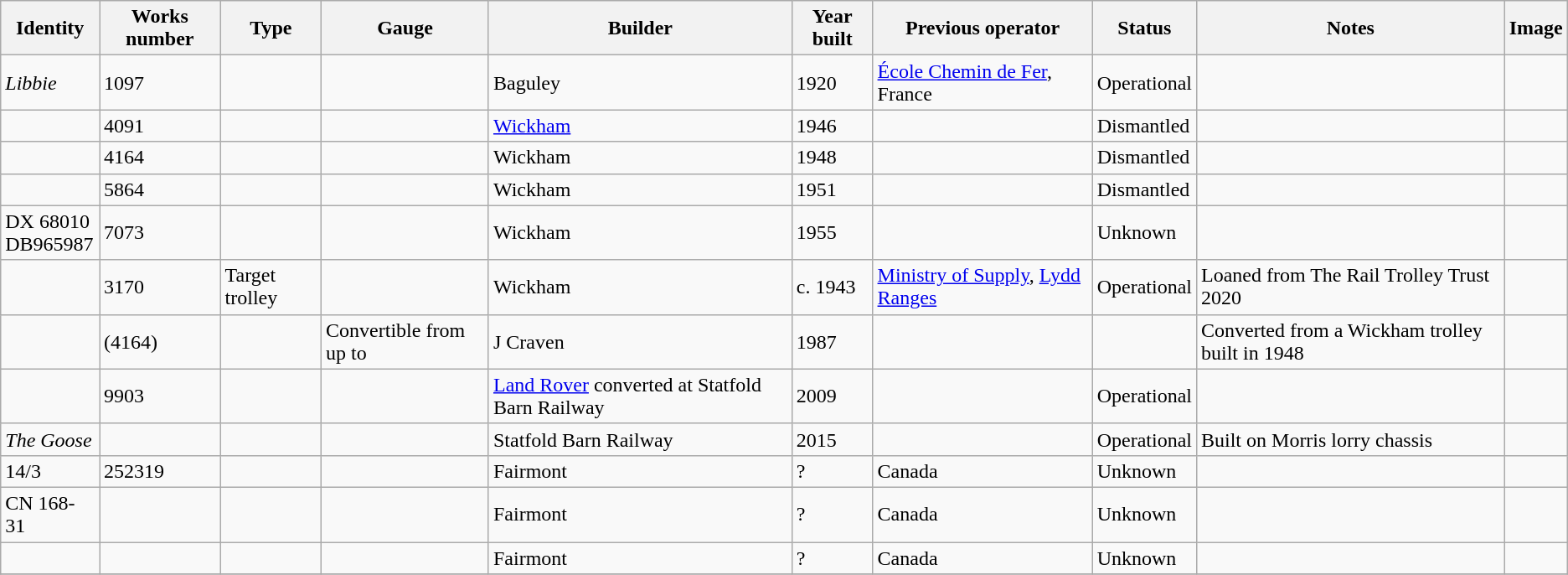<table class="wikitable sortable">
<tr>
<th>Identity</th>
<th>Works number</th>
<th>Type</th>
<th>Gauge</th>
<th>Builder</th>
<th>Year built</th>
<th>Previous operator</th>
<th>Status</th>
<th>Notes</th>
<th>Image</th>
</tr>
<tr>
<td><em>Libbie</em></td>
<td>1097</td>
<td></td>
<td></td>
<td>Baguley</td>
<td>1920</td>
<td><a href='#'>École Chemin de Fer</a>, France</td>
<td>Operational</td>
<td></td>
<td></td>
</tr>
<tr>
<td></td>
<td>4091</td>
<td></td>
<td></td>
<td><a href='#'>Wickham</a></td>
<td>1946</td>
<td></td>
<td>Dismantled</td>
<td></td>
<td></td>
</tr>
<tr>
<td></td>
<td>4164</td>
<td></td>
<td></td>
<td>Wickham</td>
<td>1948</td>
<td></td>
<td>Dismantled</td>
<td></td>
<td></td>
</tr>
<tr>
<td></td>
<td>5864</td>
<td></td>
<td></td>
<td>Wickham</td>
<td>1951</td>
<td></td>
<td>Dismantled</td>
<td></td>
<td></td>
</tr>
<tr>
<td>DX 68010<br>DB965987</td>
<td>7073</td>
<td></td>
<td></td>
<td>Wickham</td>
<td>1955</td>
<td></td>
<td>Unknown</td>
<td></td>
<td></td>
</tr>
<tr>
<td></td>
<td>3170</td>
<td>Target trolley</td>
<td></td>
<td>Wickham</td>
<td>c. 1943</td>
<td><a href='#'>Ministry of Supply</a>, <a href='#'>Lydd Ranges</a></td>
<td>Operational</td>
<td>Loaned from The Rail Trolley Trust 2020</td>
<td></td>
</tr>
<tr>
<td></td>
<td>(4164)</td>
<td></td>
<td>Convertible from  up to </td>
<td>J Craven</td>
<td>1987</td>
<td></td>
<td></td>
<td>Converted from a Wickham trolley built in 1948</td>
<td></td>
</tr>
<tr>
<td></td>
<td>9903</td>
<td></td>
<td></td>
<td><a href='#'>Land Rover</a> converted at Statfold Barn Railway</td>
<td>2009</td>
<td></td>
<td>Operational</td>
<td></td>
<td></td>
</tr>
<tr>
<td><em>The Goose</em></td>
<td></td>
<td></td>
<td></td>
<td>Statfold Barn Railway</td>
<td>2015</td>
<td></td>
<td>Operational</td>
<td>Built on Morris lorry chassis</td>
<td></td>
</tr>
<tr>
<td>14/3</td>
<td>252319</td>
<td></td>
<td></td>
<td>Fairmont</td>
<td>?</td>
<td>Canada</td>
<td>Unknown</td>
<td></td>
<td></td>
</tr>
<tr>
<td>CN 168-31</td>
<td></td>
<td></td>
<td></td>
<td>Fairmont</td>
<td>?</td>
<td>Canada</td>
<td>Unknown</td>
<td></td>
<td></td>
</tr>
<tr>
<td></td>
<td></td>
<td></td>
<td></td>
<td>Fairmont</td>
<td>?</td>
<td>Canada</td>
<td>Unknown</td>
<td></td>
<td></td>
</tr>
<tr>
</tr>
</table>
